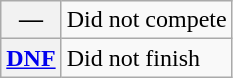<table class="wikitable">
<tr>
<th scope="row">—</th>
<td>Did not compete</td>
</tr>
<tr>
<th scope="row"><a href='#'>DNF</a></th>
<td>Did not finish</td>
</tr>
</table>
